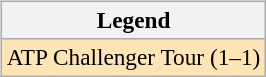<table>
<tr valign=top>
<td><br><table class=wikitable style=font-size:97%>
<tr>
<th>Legend</th>
</tr>
<tr bgcolor=moccasin>
<td>ATP Challenger Tour (1–1)</td>
</tr>
</table>
</td>
<td></td>
</tr>
</table>
